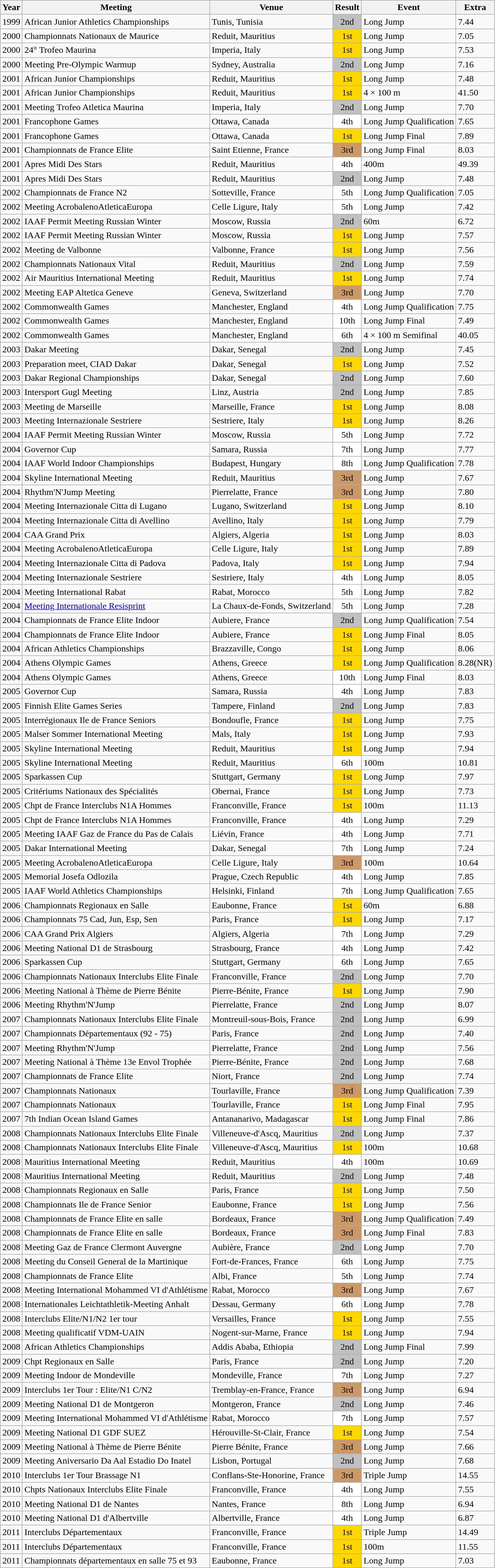<table class="wikitable">
<tr>
<th>Year</th>
<th>Meeting</th>
<th>Venue</th>
<th>Result</th>
<th>Event</th>
<th>Extra</th>
</tr>
<tr>
<td>1999</td>
<td>African Junior Athletics Championships</td>
<td>Tunis, Tunisia</td>
<td bgcolor="silver" align="center">2nd</td>
<td>Long Jump</td>
<td>7.44</td>
</tr>
<tr>
<td>2000</td>
<td>Championnats Nationaux de Maurice</td>
<td>Reduit, Mauritius</td>
<td bgcolor="gold" align="center">1st</td>
<td>Long Jump</td>
<td>7.05</td>
</tr>
<tr>
<td>2000</td>
<td>24° Trofeo Maurina</td>
<td>Imperia, Italy</td>
<td bgcolor="gold" align="center">1st</td>
<td>Long Jump</td>
<td>7.53</td>
</tr>
<tr>
<td>2000</td>
<td>Meeting Pre-Olympic Warmup</td>
<td>Sydney, Australia</td>
<td bgcolor="silver" align="center">2nd</td>
<td>Long Jump</td>
<td>7.16</td>
</tr>
<tr>
<td>2001</td>
<td>African Junior Championships</td>
<td>Reduit, Mauritius</td>
<td bgcolor="gold" align="center">1st</td>
<td>Long Jump</td>
<td>7.48</td>
</tr>
<tr>
<td>2001</td>
<td>African Junior Championships</td>
<td>Reduit, Mauritius</td>
<td bgcolor="gold" align="center">1st</td>
<td>4 × 100 m</td>
<td>41.50</td>
</tr>
<tr>
<td>2001</td>
<td>Meeting Trofeo Atletica Maurina</td>
<td>Imperia, Italy</td>
<td bgcolor="silver" align="center">2nd</td>
<td>Long Jump</td>
<td>7.70</td>
</tr>
<tr>
<td>2001</td>
<td>Francophone Games</td>
<td>Ottawa, Canada</td>
<td bgcolor="white" align="center">4th</td>
<td>Long Jump Qualification</td>
<td>7.65</td>
</tr>
<tr>
<td>2001</td>
<td>Francophone Games</td>
<td>Ottawa, Canada</td>
<td bgcolor="gold" align="center">1st</td>
<td>Long Jump Final</td>
<td>7.89</td>
</tr>
<tr>
<td>2001</td>
<td>Championnats de France Elite</td>
<td>Saint Etienne, France</td>
<td bgcolor="cc9966" align="center">3rd</td>
<td>Long Jump Final</td>
<td>8.03</td>
</tr>
<tr>
<td>2001</td>
<td>Apres Midi Des Stars</td>
<td>Reduit, Mauritius</td>
<td bgcolor="white" align="center">4th</td>
<td>400m</td>
<td>49.39</td>
</tr>
<tr>
<td>2001</td>
<td>Apres Midi Des Stars</td>
<td>Reduit, Mauritius</td>
<td bgcolor="silver" align="center">2nd</td>
<td>Long Jump</td>
<td>7.48</td>
</tr>
<tr>
<td>2002</td>
<td>Championnats de France N2</td>
<td>Sotteville, France</td>
<td bgcolor="white" align="center">5th</td>
<td>Long Jump Qualification</td>
<td>7.05</td>
</tr>
<tr>
<td>2002</td>
<td>Meeting AcrobalenoAtleticaEuropa</td>
<td>Celle Ligure, Italy</td>
<td bgcolor="white" align="center">5th</td>
<td>Long Jump</td>
<td>7.42</td>
</tr>
<tr>
<td>2002</td>
<td>IAAF Permit Meeting Russian Winter</td>
<td>Moscow, Russia</td>
<td bgcolor="silver" align="center">2nd</td>
<td>60m</td>
<td>6.72</td>
</tr>
<tr>
<td>2002</td>
<td>IAAF Permit Meeting Russian Winter</td>
<td>Moscow, Russia</td>
<td bgcolor="gold" align="center">1st</td>
<td>Long Jump</td>
<td>7.57</td>
</tr>
<tr>
<td>2002</td>
<td>Meeting de Valbonne</td>
<td>Valbonne, France</td>
<td bgcolor="gold" align="center">1st</td>
<td>Long Jump</td>
<td>7.56</td>
</tr>
<tr>
<td>2002</td>
<td>Championnats Nationaux Vital</td>
<td>Reduit, Mauritius</td>
<td bgcolor="silver" align="center">2nd</td>
<td>Long Jump</td>
<td>7.59</td>
</tr>
<tr>
<td>2002</td>
<td>Air Mauritius International Meeting</td>
<td>Reduit, Mauritius</td>
<td bgcolor="gold" align="center">1st</td>
<td>Long Jump</td>
<td>7.74</td>
</tr>
<tr>
<td>2002</td>
<td>Meeting EAP Altetica Geneve</td>
<td>Geneva, Switzerland</td>
<td bgcolor="cc9966" align="center">3rd</td>
<td>Long Jump</td>
<td>7.70</td>
</tr>
<tr>
<td>2002</td>
<td>Commonwealth Games</td>
<td>Manchester, England</td>
<td bgcolor="white" align="center">4th</td>
<td>Long Jump Qualification</td>
<td>7.75</td>
</tr>
<tr>
<td>2002</td>
<td>Commonwealth Games</td>
<td>Manchester, England</td>
<td bgcolor="white" align="center">10th</td>
<td>Long Jump Final</td>
<td>7.49</td>
</tr>
<tr>
<td>2002</td>
<td>Commonwealth Games</td>
<td>Manchester, England</td>
<td bgcolor="white" align="center">6th</td>
<td>4 × 100 m Semifinal</td>
<td>40.05</td>
</tr>
<tr>
<td>2003</td>
<td>Dakar Meeting</td>
<td>Dakar, Senegal</td>
<td bgcolor="silver" align="center">2nd</td>
<td>Long Jump</td>
<td>7.45</td>
</tr>
<tr>
<td>2003</td>
<td>Preparation meet, CIAD Dakar</td>
<td>Dakar, Senegal</td>
<td bgcolor="gold" align="center">1st</td>
<td>Long Jump</td>
<td>7.52</td>
</tr>
<tr>
<td>2003</td>
<td>Dakar Regional Championships</td>
<td>Dakar, Senegal</td>
<td bgcolor="silver" align="center">2nd</td>
<td>Long Jump</td>
<td>7.60</td>
</tr>
<tr>
<td>2003</td>
<td>Intersport Gugl Meeting</td>
<td>Linz, Austria</td>
<td bgcolor="silver" align="center">2nd</td>
<td>Long Jump</td>
<td>7.85</td>
</tr>
<tr>
<td>2003</td>
<td>Meeting de Marseille</td>
<td>Marseille, France</td>
<td bgcolor="gold" align="center">1st</td>
<td>Long Jump</td>
<td>8.08</td>
</tr>
<tr>
<td>2003</td>
<td>Meeting Internazionale Sestriere</td>
<td>Sestriere, Italy</td>
<td bgcolor="gold" align="center">1st</td>
<td>Long Jump</td>
<td>8.26</td>
</tr>
<tr>
<td>2004</td>
<td>IAAF Permit Meeting Russian Winter</td>
<td>Moscow, Russia</td>
<td bgcolor="white" align="center">5th</td>
<td>Long Jump</td>
<td>7.72</td>
</tr>
<tr>
<td>2004</td>
<td>Governor Cup</td>
<td>Samara, Russia</td>
<td bgcolor="white" align="center">7th</td>
<td>Long Jump</td>
<td>7.77</td>
</tr>
<tr>
<td>2004</td>
<td>IAAF World Indoor Championships</td>
<td>Budapest, Hungary</td>
<td bgcolor="white" align="center">8th</td>
<td>Long Jump Qualification</td>
<td>7.78</td>
</tr>
<tr>
<td>2004</td>
<td>Skyline International Meeting</td>
<td>Reduit, Mauritius</td>
<td bgcolor="cc9966" align="center">3rd</td>
<td>Long Jump</td>
<td>7.67</td>
</tr>
<tr>
<td>2004</td>
<td>Rhythm'N'Jump Meeting</td>
<td>Pierrelatte, France</td>
<td bgcolor="cc9966" align="center">3rd</td>
<td>Long Jump</td>
<td>7.80</td>
</tr>
<tr>
<td>2004</td>
<td>Meeting Internazionale Citta di Lugano</td>
<td>Lugano, Switzerland</td>
<td bgcolor="gold" align="center">1st</td>
<td>Long Jump</td>
<td>8.10</td>
</tr>
<tr>
<td>2004</td>
<td>Meeting Internazionale Citta di Avellino</td>
<td>Avellino, Italy</td>
<td bgcolor="gold" align="center">1st</td>
<td>Long Jump</td>
<td>7.79</td>
</tr>
<tr>
<td>2004</td>
<td>CAA Grand Prix</td>
<td>Algiers, Algeria</td>
<td bgcolor="gold" align="center">1st</td>
<td>Long Jump</td>
<td>8.03</td>
</tr>
<tr>
<td>2004</td>
<td>Meeting AcrobalenoAtleticaEuropa</td>
<td>Celle Ligure, Italy</td>
<td bgcolor="gold" align="center">1st</td>
<td>Long Jump</td>
<td>7.89</td>
</tr>
<tr>
<td>2004</td>
<td>Meeting Internazionale Citta di Padova</td>
<td>Padova, Italy</td>
<td bgcolor="gold" align="center">1st</td>
<td>Long Jump</td>
<td>7.94</td>
</tr>
<tr>
<td>2004</td>
<td>Meeting Internazionale Sestriere</td>
<td>Sestriere, Italy</td>
<td bgcolor="white" align="center">4th</td>
<td>Long Jump</td>
<td>8.05</td>
</tr>
<tr>
<td>2004</td>
<td>Meeting International Rabat</td>
<td>Rabat, Morocco</td>
<td bgcolor="white" align="center">5th</td>
<td>Long Jump</td>
<td>7.82</td>
</tr>
<tr>
<td>2004</td>
<td><a href='#'>Meeting Internationale Resisprint</a></td>
<td>La Chaux-de-Fonds, Switzerland</td>
<td bgcolor="white" align="center">5th</td>
<td>Long Jump</td>
<td>7.28</td>
</tr>
<tr>
<td>2004</td>
<td>Championnats de France Elite Indoor</td>
<td>Aubiere, France</td>
<td bgcolor="silver" align="center">2nd</td>
<td>Long Jump Qualification</td>
<td>7.54</td>
</tr>
<tr>
<td>2004</td>
<td>Championnats de France Elite Indoor</td>
<td>Aubiere, France</td>
<td bgcolor="gold" align="center">1st</td>
<td>Long Jump Final</td>
<td>8.05</td>
</tr>
<tr>
<td>2004</td>
<td>African Athletics Championships</td>
<td>Brazzaville, Congo</td>
<td bgcolor="gold" align="center">1st</td>
<td>Long Jump</td>
<td>8.06</td>
</tr>
<tr>
<td>2004</td>
<td>Athens Olympic Games</td>
<td>Athens, Greece</td>
<td bgcolor="gold" align="center">1st</td>
<td>Long Jump Qualification</td>
<td>8.28(NR)</td>
</tr>
<tr>
<td>2004</td>
<td>Athens Olympic Games</td>
<td>Athens, Greece</td>
<td bgcolor="white" align="center">10th</td>
<td>Long Jump Final</td>
<td>8.03</td>
</tr>
<tr>
<td>2005</td>
<td>Governor Cup</td>
<td>Samara, Russia</td>
<td bgcolor="white" align="center">4th</td>
<td>Long Jump</td>
<td>7.83</td>
</tr>
<tr>
<td>2005</td>
<td>Finnish Elite Games Series</td>
<td>Tampere, Finland</td>
<td bgcolor="silver" align="center">2nd</td>
<td>Long Jump</td>
<td>7.83</td>
</tr>
<tr>
<td>2005</td>
<td>Interrégionaux Ile de France Seniors</td>
<td>Bondoufle, France</td>
<td bgcolor="gold" align="center">1st</td>
<td>Long Jump</td>
<td>7.75</td>
</tr>
<tr>
<td>2005</td>
<td>Malser Sommer International Meeting</td>
<td>Mals, Italy</td>
<td bgcolor="gold" align="center">1st</td>
<td>Long Jump</td>
<td>7.93</td>
</tr>
<tr>
<td>2005</td>
<td>Skyline International Meeting</td>
<td>Reduit, Mauritius</td>
<td bgcolor="gold" align="center">1st</td>
<td>Long Jump</td>
<td>7.94</td>
</tr>
<tr>
<td>2005</td>
<td>Skyline International Meeting</td>
<td>Reduit, Mauritius</td>
<td bgcolor="white" align="center">6th</td>
<td>100m</td>
<td>10.81</td>
</tr>
<tr>
<td>2005</td>
<td>Sparkassen Cup</td>
<td>Stuttgart, Germany</td>
<td bgcolor="gold" align="center">1st</td>
<td>Long Jump</td>
<td>7.97</td>
</tr>
<tr>
<td>2005</td>
<td>Critériums Nationaux des Spécialités</td>
<td>Obernai, France</td>
<td bgcolor="gold" align="center">1st</td>
<td>Long Jump</td>
<td>7.73</td>
</tr>
<tr>
<td>2005</td>
<td>Chpt de France Interclubs N1A Hommes</td>
<td>Franconville, France</td>
<td bgcolor="gold" align="center">1st</td>
<td>100m</td>
<td>11.13</td>
</tr>
<tr>
<td>2005</td>
<td>Chpt de France Interclubs N1A Hommes</td>
<td>Franconville, France</td>
<td bgcolor="white" align="center">4th</td>
<td>Long Jump</td>
<td>7.29</td>
</tr>
<tr>
<td>2005</td>
<td>Meeting IAAF Gaz de France du Pas de Calais</td>
<td>Liévin, France</td>
<td bgcolor="white" align="center">4th</td>
<td>Long Jump</td>
<td>7.71</td>
</tr>
<tr>
<td>2005</td>
<td>Dakar International Meeting</td>
<td>Dakar, Senegal</td>
<td bgcolor="white" align="center">7th</td>
<td>Long Jump</td>
<td>7.24</td>
</tr>
<tr>
<td>2005</td>
<td>Meeting AcrobalenoAtleticaEuropa</td>
<td>Celle Ligure, Italy</td>
<td bgcolor="cc9966" align="center">3rd</td>
<td>100m</td>
<td>10.64</td>
</tr>
<tr>
<td>2005</td>
<td>Memorial Josefa Odlozila</td>
<td>Prague, Czech Republic</td>
<td bgcolor="white" align="center">4th</td>
<td>Long Jump</td>
<td>7.85</td>
</tr>
<tr>
<td>2005</td>
<td>IAAF World Athletics Championships</td>
<td>Helsinki, Finland</td>
<td bgcolor="white" align="center">7th</td>
<td>Long Jump Qualification</td>
<td>7.65</td>
</tr>
<tr>
<td>2006</td>
<td>Championnats Regionaux en Salle</td>
<td>Eaubonne, France</td>
<td bgcolor="gold" align="center">1st</td>
<td>60m</td>
<td>6.88</td>
</tr>
<tr>
<td>2006</td>
<td>Championnats 75 Cad, Jun, Esp, Sen</td>
<td>Paris, France</td>
<td bgcolor="gold" align="center">1st</td>
<td>Long Jump</td>
<td>7.17</td>
</tr>
<tr>
<td>2006</td>
<td>CAA Grand Prix Algiers</td>
<td>Algiers, Algeria</td>
<td bgcolor="white" align="center">7th</td>
<td>Long Jump</td>
<td>7.29</td>
</tr>
<tr>
<td>2006</td>
<td>Meeting National D1 de Strasbourg</td>
<td>Strasbourg, France</td>
<td bgcolor="white" align="center">4th</td>
<td>Long Jump</td>
<td>7.42</td>
</tr>
<tr>
<td>2006</td>
<td>Sparkassen Cup</td>
<td>Stuttgart, Germany</td>
<td bgcolor="white" align="center">6th</td>
<td>Long Jump</td>
<td>7.65</td>
</tr>
<tr>
<td>2006</td>
<td>Championnats Nationaux Interclubs Elite Finale</td>
<td>Franconville, France</td>
<td bgcolor="silver" align="center">2nd</td>
<td>Long Jump</td>
<td>7.70</td>
</tr>
<tr>
<td>2006</td>
<td>Meeting National à Thème de Pierre Bénite</td>
<td>Pierre-Bénite, France</td>
<td bgcolor="gold" align="center">1st</td>
<td>Long Jump</td>
<td>7.90</td>
</tr>
<tr>
<td>2006</td>
<td>Meeting Rhythm'N'Jump</td>
<td>Pierrelatte, France</td>
<td bgcolor="silver" align="center">2nd</td>
<td>Long Jump</td>
<td>8.07</td>
</tr>
<tr>
<td>2007</td>
<td>Championnats Nationaux Interclubs Elite Finale</td>
<td>Montreuil-sous-Bois, France</td>
<td bgcolor="silver" align="center">2nd</td>
<td>Long Jump</td>
<td>6.99</td>
</tr>
<tr>
<td>2007</td>
<td>Championnats Départementaux (92 - 75)</td>
<td>Paris, France</td>
<td bgcolor="silver" align="center">2nd</td>
<td>Long Jump</td>
<td>7.40</td>
</tr>
<tr>
<td>2007</td>
<td>Meeting Rhythm'N'Jump</td>
<td>Pierrelatte, France</td>
<td bgcolor="silver" align="center">2nd</td>
<td>Long Jump</td>
<td>7.56</td>
</tr>
<tr>
<td>2007</td>
<td>Meeting National à Thème 13e Envol Trophée</td>
<td>Pierre-Bénite, France</td>
<td bgcolor="silver" align="center">2nd</td>
<td>Long Jump</td>
<td>7.68</td>
</tr>
<tr>
<td>2007</td>
<td>Championnats de France Elite</td>
<td>Niort, France</td>
<td bgcolor="silver" align="center">2nd</td>
<td>Long Jump</td>
<td>7.74</td>
</tr>
<tr>
<td>2007</td>
<td>Championnats Nationaux</td>
<td>Tourlaville, France</td>
<td bgcolor="cc9966" align="center">3rd</td>
<td>Long Jump Qualification</td>
<td>7.39</td>
</tr>
<tr>
<td>2007</td>
<td>Championnats Nationaux</td>
<td>Tourlaville, France</td>
<td bgcolor="gold" align="center">1st</td>
<td>Long Jump Final</td>
<td>7.95</td>
</tr>
<tr>
<td>2007</td>
<td>7th Indian Ocean Island Games</td>
<td>Antananarivo, Madagascar</td>
<td bgcolor="gold" align="center">1st</td>
<td>Long Jump Final</td>
<td>7.86</td>
</tr>
<tr>
<td>2008</td>
<td>Championnats Nationaux Interclubs Elite Finale</td>
<td>Villeneuve-d'Ascq, Mauritius</td>
<td bgcolor="silver" align="center">2nd</td>
<td>Long Jump</td>
<td>7.37</td>
</tr>
<tr>
<td>2008</td>
<td>Championnats Nationaux Interclubs Elite Finale</td>
<td>Villeneuve-d'Ascq, Mauritius</td>
<td bgcolor="gold" align="center">1st</td>
<td>100m</td>
<td>10.68</td>
</tr>
<tr>
<td>2008</td>
<td>Mauritius International Meeting</td>
<td>Reduit, Mauritius</td>
<td bgcolor="white" align="center">4th</td>
<td>100m</td>
<td>10.69</td>
</tr>
<tr>
<td>2008</td>
<td>Mauritius International Meeting</td>
<td>Reduit, Mauritius</td>
<td bgcolor="silver" align="center">2nd</td>
<td>Long Jump</td>
<td>7.48</td>
</tr>
<tr>
<td>2008</td>
<td>Championnats Regionaux en Salle</td>
<td>Paris, France</td>
<td bgcolor="gold" align="center">1st</td>
<td>Long Jump</td>
<td>7.50</td>
</tr>
<tr>
<td>2008</td>
<td>Championnats Ile de France Senior</td>
<td>Eaubonne, France</td>
<td bgcolor="gold" align="center">1st</td>
<td>Long Jump</td>
<td>7.56</td>
</tr>
<tr>
<td>2008</td>
<td>Championnats de France Elite en salle</td>
<td>Bordeaux, France</td>
<td bgcolor="cc9966" align="center">3rd</td>
<td>Long Jump Qualification</td>
<td>7.49</td>
</tr>
<tr>
<td>2008</td>
<td>Championnats de France Elite en salle</td>
<td>Bordeaux, France</td>
<td bgcolor="cc9966" align="center">3rd</td>
<td>Long Jump Final</td>
<td>7.83</td>
</tr>
<tr>
<td>2008</td>
<td>Meeting Gaz de France Clermont Auvergne</td>
<td>Aubière, France</td>
<td bgcolor="silver" align="center">2nd</td>
<td>Long Jump</td>
<td>7.70</td>
</tr>
<tr>
<td>2008</td>
<td>Meeting du Conseil General de la Martinique</td>
<td>Fort-de-Frances, France</td>
<td bgcolor="white" align="center">6th</td>
<td>Long Jump</td>
<td>7.75</td>
</tr>
<tr>
<td>2008</td>
<td>Championnats de France Elite</td>
<td>Albi, France</td>
<td bgcolor="white" align="center">5th</td>
<td>Long Jump</td>
<td>7.74</td>
</tr>
<tr>
<td>2008</td>
<td>Meeting International Mohammed VI d'Athlétisme</td>
<td>Rabat, Morocco</td>
<td bgcolor="cc9966" align="center">3rd</td>
<td>Long Jump</td>
<td>7.67</td>
</tr>
<tr>
<td>2008</td>
<td>Internationales Leichtathletik-Meeting Anhalt</td>
<td>Dessau, Germany</td>
<td bgcolor="white" align="center">6th</td>
<td>Long Jump</td>
<td>7.78</td>
</tr>
<tr>
<td>2008</td>
<td>Interclubs Elite/N1/N2 1er tour</td>
<td>Versailles, France</td>
<td bgcolor="gold" align="center">1st</td>
<td>Long Jump</td>
<td>7.55</td>
</tr>
<tr>
<td>2008</td>
<td>Meeting qualificatif VDM-UAIN</td>
<td>Nogent-sur-Marne, France</td>
<td bgcolor="gold" align="center">1st</td>
<td>Long Jump</td>
<td>7.94</td>
</tr>
<tr>
<td>2008</td>
<td>African Athletics Championships</td>
<td>Addis Ababa, Ethiopia</td>
<td bgcolor="silver" align="center">2nd</td>
<td>Long Jump Final</td>
<td>7.99</td>
</tr>
<tr>
<td>2009</td>
<td>Chpt Regionaux en Salle</td>
<td>Paris, France</td>
<td bgcolor="silver" align="center">2nd</td>
<td>Long Jump</td>
<td>7.20</td>
</tr>
<tr>
<td>2009</td>
<td>Meeting Indoor de Mondeville</td>
<td>Mondeville, France</td>
<td bgcolor="white" align="center">7th</td>
<td>Long Jump</td>
<td>7.27</td>
</tr>
<tr>
<td>2009</td>
<td>Interclubs 1er Tour : Elite/N1 C/N2</td>
<td>Tremblay-en-France, France</td>
<td bgcolor="cc9966" align="center">3rd</td>
<td>Long Jump</td>
<td>6.94</td>
</tr>
<tr>
<td>2009</td>
<td>Meeting National D1 de Montgeron</td>
<td>Montgeron, France</td>
<td bgcolor="silver" align="center">2nd</td>
<td>Long Jump</td>
<td>7.46</td>
</tr>
<tr>
<td>2009</td>
<td>Meeting International Mohammed VI d'Athlétisme</td>
<td>Rabat, Morocco</td>
<td bgcolor="white" align="center">7th</td>
<td>Long Jump</td>
<td>7.57</td>
</tr>
<tr>
<td>2009</td>
<td>Meeting National D1 GDF SUEZ</td>
<td>Hérouville-St-Clair, France</td>
<td bgcolor="gold" align="center">1st</td>
<td>Long Jump</td>
<td>7.54</td>
</tr>
<tr>
<td>2009</td>
<td>Meeting National à Thème de Pierre Bénite</td>
<td>Pierre Bénite, France</td>
<td bgcolor="cc9966" align="center">3rd</td>
<td>Long Jump</td>
<td>7.66</td>
</tr>
<tr>
<td>2009</td>
<td>Meeting Aniversario Da Aal Estadio Do Inatel</td>
<td>Lisbon, Portugal</td>
<td bgcolor="silver" align="center">2nd</td>
<td>Long Jump</td>
<td>7.68</td>
</tr>
<tr>
<td>2010</td>
<td>Interclubs 1er Tour Brassage N1</td>
<td>Conflans-Ste-Honorine, France</td>
<td bgcolor="cc9966" align="center">3rd</td>
<td>Triple Jump</td>
<td>14.55</td>
</tr>
<tr>
<td>2010</td>
<td>Chpts Nationaux Interclubs Elite Finale</td>
<td>Franconville, France</td>
<td bgcolor="white" align="center">4th</td>
<td>Long Jump</td>
<td>7.55</td>
</tr>
<tr>
<td>2010</td>
<td>Meeting National D1 de Nantes</td>
<td>Nantes, France</td>
<td bgcolor="white" align="center">8th</td>
<td>Long Jump</td>
<td>6.94</td>
</tr>
<tr>
<td>2010</td>
<td>Meeting National D1 d'Albertville</td>
<td>Albertville, France</td>
<td bgcolor="white" align="center">4th</td>
<td>Long Jump</td>
<td>6.87</td>
</tr>
<tr>
<td>2011</td>
<td>Interclubs Départementaux</td>
<td>Franconville, France</td>
<td bgcolor="gold" align="center">1st</td>
<td>Triple Jump</td>
<td>14.49</td>
</tr>
<tr>
<td>2011</td>
<td>Interclubs Départementaux</td>
<td>Franconville, France</td>
<td bgcolor="gold" align="center">1st</td>
<td>100m</td>
<td>11.55</td>
</tr>
<tr>
<td>2011</td>
<td>Championnats départementaux en salle 75 et 93</td>
<td>Eaubonne, France</td>
<td bgcolor="gold" align="center">1st</td>
<td>Long Jump</td>
<td>7.03</td>
</tr>
</table>
